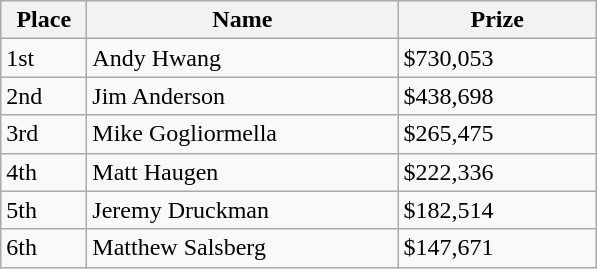<table class="wikitable">
<tr>
<th style="width:50px;">Place</th>
<th style="width:200px;">Name</th>
<th style="width:125px;">Prize</th>
</tr>
<tr>
<td>1st</td>
<td> Andy Hwang</td>
<td>$730,053</td>
</tr>
<tr>
<td>2nd</td>
<td> Jim Anderson</td>
<td>$438,698</td>
</tr>
<tr>
<td>3rd</td>
<td> Mike Gogliormella</td>
<td>$265,475</td>
</tr>
<tr>
<td>4th</td>
<td> Matt Haugen</td>
<td>$222,336</td>
</tr>
<tr>
<td>5th</td>
<td> Jeremy Druckman</td>
<td>$182,514</td>
</tr>
<tr>
<td>6th</td>
<td> Matthew Salsberg</td>
<td>$147,671</td>
</tr>
</table>
